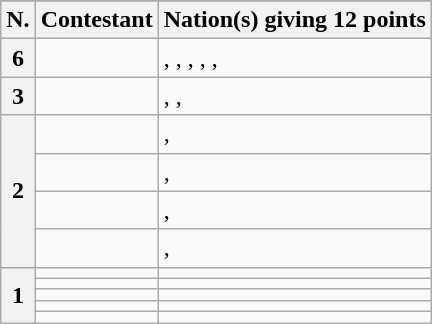<table class="wikitable plainrowheaders">
<tr>
</tr>
<tr>
<th scope="col">N.</th>
<th scope="col">Contestant</th>
<th scope="col">Nation(s) giving 12 points</th>
</tr>
<tr>
<th scope="row">6</th>
<td></td>
<td>, , , , , </td>
</tr>
<tr>
<th scope="row">3</th>
<td><strong></strong></td>
<td>, , </td>
</tr>
<tr>
<th scope="row" rowspan="4">2</th>
<td></td>
<td>, </td>
</tr>
<tr>
<td></td>
<td>, </td>
</tr>
<tr>
<td></td>
<td>, </td>
</tr>
<tr>
<td></td>
<td>, </td>
</tr>
<tr>
<th scope="row" rowspan="5">1</th>
<td></td>
<td></td>
</tr>
<tr>
<td></td>
<td></td>
</tr>
<tr>
<td></td>
<td></td>
</tr>
<tr>
<td></td>
<td></td>
</tr>
<tr>
<td></td>
<td></td>
</tr>
</table>
